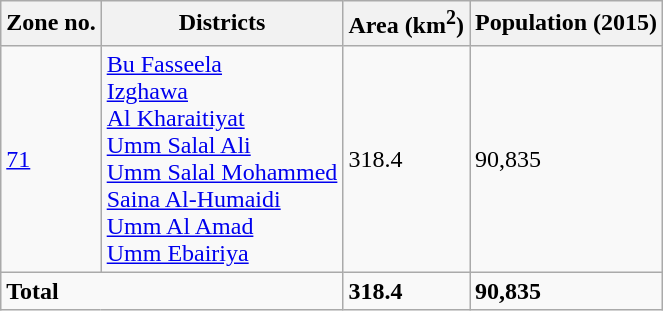<table class="wikitable">
<tr>
<th>Zone no.</th>
<th>Districts</th>
<th>Area (km<sup>2</sup>)</th>
<th>Population (2015)</th>
</tr>
<tr>
<td><a href='#'>71</a></td>
<td><a href='#'>Bu Fasseela</a> <br> <a href='#'>Izghawa</a> <br> <a href='#'>Al Kharaitiyat</a> <br> <a href='#'>Umm Salal Ali</a> <br> <a href='#'>Umm Salal Mohammed</a> <br> <a href='#'>Saina Al-Humaidi</a> <br> <a href='#'>Umm Al Amad</a> <br> <a href='#'>Umm Ebairiya</a></td>
<td>318.4</td>
<td>90,835</td>
</tr>
<tr>
<td colspan="2"><strong>Total</strong></td>
<td><strong>318.4</strong></td>
<td><strong>90,835</strong></td>
</tr>
</table>
